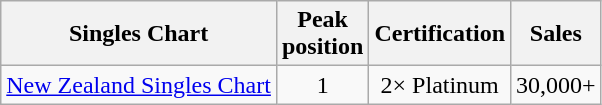<table class="wikitable">
<tr>
<th>Singles Chart</th>
<th>Peak<br>position</th>
<th>Certification</th>
<th>Sales</th>
</tr>
<tr>
<td><a href='#'>New Zealand Singles Chart</a></td>
<td style="text-align:center;">1</td>
<td style="text-align:center;">2× Platinum</td>
<td style="text-align:center;">30,000+</td>
</tr>
</table>
